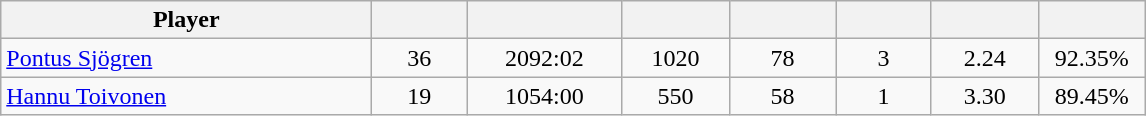<table class="wikitable sortable">
<tr>
<th style="width: 15em;">Player</th>
<th style="width: 3.5em;"></th>
<th style="width: 6em;"></th>
<th style="width: 4em;"></th>
<th style="width: 4em;"></th>
<th style="width: 3.5em;"></th>
<th style="width: 4em;"></th>
<th style="width: 4em;"></th>
</tr>
<tr align="center">
<td align="left"> <a href='#'>Pontus Sjögren</a></td>
<td>36</td>
<td>2092:02</td>
<td>1020</td>
<td>78</td>
<td>3</td>
<td>2.24</td>
<td>92.35%</td>
</tr>
<tr align="center">
<td align="left"> <a href='#'>Hannu Toivonen</a></td>
<td>19</td>
<td>1054:00</td>
<td>550</td>
<td>58</td>
<td>1</td>
<td>3.30</td>
<td>89.45%</td>
</tr>
</table>
